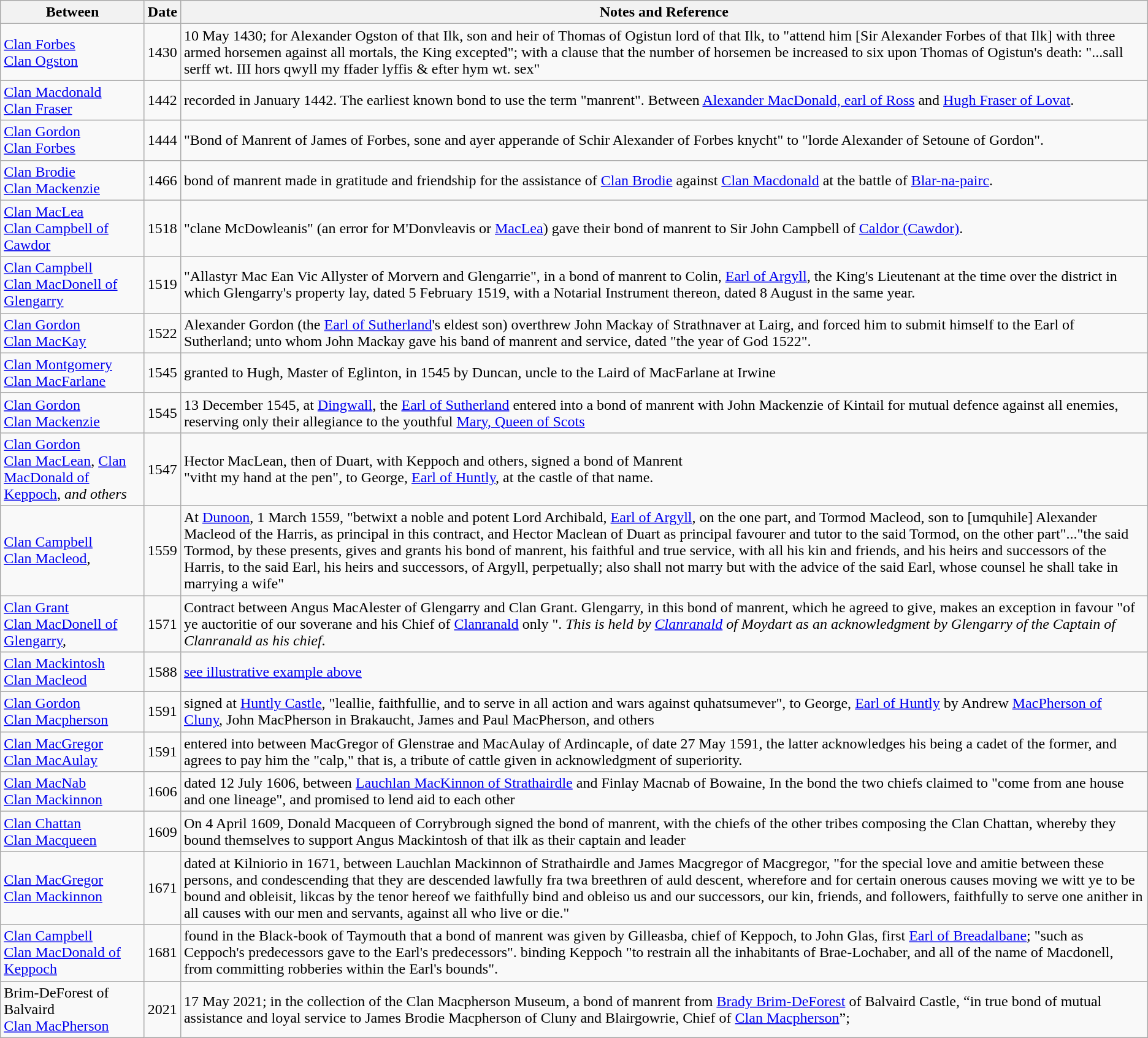<table class="wikitable">
<tr>
<th>Between</th>
<th>Date</th>
<th>Notes and Reference</th>
</tr>
<tr>
<td><a href='#'>Clan Forbes</a><br><a href='#'>Clan Ogston</a></td>
<td>1430</td>
<td>10 May 1430; for Alexander Ogston of that Ilk, son and heir of Thomas of Ogistun lord of that Ilk, to "attend him [Sir Alexander Forbes of that Ilk] with three armed horsemen against all mortals, the King excepted"; with a clause that the number of horsemen be increased to six upon Thomas of Ogistun's death: "...sall serff wt. III hors qwyll my ffader lyffis & efter hym wt. sex"</td>
</tr>
<tr>
<td><a href='#'>Clan Macdonald</a><br><a href='#'>Clan Fraser</a></td>
<td>1442</td>
<td>recorded in January 1442. The earliest known bond to use the term "manrent". Between <a href='#'>Alexander MacDonald, earl of Ross</a> and <a href='#'>Hugh Fraser of Lovat</a>.</td>
</tr>
<tr>
<td><a href='#'>Clan Gordon</a><br><a href='#'>Clan Forbes</a></td>
<td>1444</td>
<td>"Bond of Manrent of James of Forbes, sone and ayer apperande of Schir Alexander of Forbes knycht" to "lorde Alexander of Setoune of Gordon".</td>
</tr>
<tr>
<td><a href='#'>Clan Brodie</a><br><a href='#'>Clan Mackenzie</a></td>
<td>1466</td>
<td>bond of manrent made in gratitude and friendship for the assistance of <a href='#'>Clan Brodie</a> against <a href='#'>Clan Macdonald</a> at the battle of <a href='#'>Blar-na-pairc</a>.</td>
</tr>
<tr>
<td><a href='#'>Clan MacLea</a><br><a href='#'>Clan Campbell of Cawdor</a></td>
<td>1518</td>
<td>"clane McDowleanis" (an error for M'Donvleavis or <a href='#'>MacLea</a>) gave their bond of manrent to Sir John Campbell of <a href='#'>Caldor (Cawdor)</a>.</td>
</tr>
<tr>
<td><a href='#'>Clan Campbell</a><br><a href='#'>Clan MacDonell of Glengarry</a></td>
<td>1519</td>
<td>"Allastyr Mac Ean Vic Allyster of Morvern and Glengarrie", in a bond of manrent to Colin, <a href='#'>Earl of Argyll</a>, the King's Lieutenant at the time over the district in which Glengarry's property lay, dated 5 February 1519, with a Notarial Instrument thereon, dated 8 August in the same year.</td>
</tr>
<tr>
<td><a href='#'>Clan Gordon</a><br><a href='#'>Clan MacKay</a></td>
<td>1522</td>
<td>Alexander Gordon (the <a href='#'>Earl of Sutherland</a>'s eldest son) overthrew John Mackay of Strathnaver at Lairg, and forced him to submit himself to the Earl of Sutherland; unto whom John Mackay gave his band of manrent and service, dated "the year of God 1522".</td>
</tr>
<tr>
<td><a href='#'>Clan Montgomery</a><br><a href='#'>Clan MacFarlane</a></td>
<td>1545</td>
<td>granted to Hugh, Master of Eglinton, in 1545 by Duncan, uncle to the Laird of MacFarlane at Irwine</td>
</tr>
<tr>
<td><a href='#'>Clan Gordon</a><br><a href='#'>Clan Mackenzie</a></td>
<td>1545</td>
<td>13 December 1545, at <a href='#'>Dingwall</a>, the <a href='#'>Earl of Sutherland</a> entered into a bond of manrent with John Mackenzie of Kintail for mutual defence against all enemies, reserving only their allegiance to the youthful <a href='#'>Mary, Queen of Scots</a></td>
</tr>
<tr>
<td><a href='#'>Clan Gordon</a><br><a href='#'>Clan MacLean</a>,
<a href='#'>Clan MacDonald of Keppoch</a>,
<em>and others</em></td>
<td>1547</td>
<td>Hector MacLean, then of Duart, with Keppoch and others, signed a bond of Manrent<br>"vitht my hand at the pen", to George, <a href='#'>Earl of Huntly</a>, at the castle of that name.</td>
</tr>
<tr>
<td><a href='#'>Clan Campbell</a><br><a href='#'>Clan Macleod</a>,</td>
<td>1559</td>
<td>At <a href='#'>Dunoon</a>, 1 March 1559, "betwixt a noble and potent Lord Archibald, <a href='#'>Earl of Argyll</a>, on the one part, and Tormod Macleod, son to [umquhile] Alexander Macleod of the Harris, as principal in this contract, and Hector Maclean of Duart as principal favourer and tutor to the said Tormod, on the other part"..."the said Tormod, by these presents, gives and grants his bond of manrent, his faithful and true service, with all his kin and friends, and his heirs and successors of the Harris, to the said Earl, his heirs and successors, of Argyll, perpetually; also shall not marry but with the advice of the said Earl, whose counsel he shall take in marrying a wife"</td>
</tr>
<tr>
<td><a href='#'>Clan Grant</a><br><a href='#'>Clan MacDonell of Glengarry</a>,</td>
<td>1571</td>
<td>Contract between Angus MacAlester of Glengarry and Clan Grant. Glengarry, in this bond of manrent, which he agreed to give, makes an exception in favour "of ye auctoritie of our soverane and his Chief of <a href='#'>Clanranald</a> only ".<em> This is held by <a href='#'>Clanranald</a> of Moydart as an acknowledgment by Glengarry of the Captain of Clanranald as his chief</em>.</td>
</tr>
<tr>
<td><a href='#'>Clan Mackintosh</a><br><a href='#'>Clan Macleod</a></td>
<td>1588</td>
<td><a href='#'>see illustrative example above</a></td>
</tr>
<tr>
<td><a href='#'>Clan Gordon</a><br><a href='#'>Clan Macpherson</a></td>
<td>1591</td>
<td>signed at <a href='#'>Huntly Castle</a>, "leallie, faithfullie, and to serve in all action and wars against quhatsumever", to George, <a href='#'>Earl of Huntly</a> by Andrew <a href='#'>MacPherson of Cluny</a>, John MacPherson in Brakaucht, James and Paul MacPherson, and others</td>
</tr>
<tr>
<td><a href='#'>Clan MacGregor</a><br><a href='#'>Clan MacAulay</a></td>
<td>1591</td>
<td>entered into between MacGregor of Glenstrae and MacAulay of Ardincaple, of date 27 May 1591, the latter acknowledges his being a cadet of the former, and agrees to pay him the "calp," that is, a tribute of cattle given in acknowledgment of superiority.</td>
</tr>
<tr>
<td><a href='#'>Clan MacNab</a><br><a href='#'>Clan Mackinnon</a></td>
<td>1606</td>
<td>dated 12 July 1606, between <a href='#'>Lauchlan MacKinnon of Strathairdle</a> and Finlay Macnab of Bowaine, In the bond the two chiefs claimed to "come from ane house and one lineage", and promised to lend aid to each other</td>
</tr>
<tr>
<td><a href='#'>Clan Chattan</a><br><a href='#'>Clan Macqueen</a></td>
<td>1609</td>
<td>On 4 April 1609, Donald Macqueen of Corrybrough signed the bond of manrent, with the chiefs of the other tribes composing the Clan Chattan, whereby they bound themselves to support Angus Mackintosh of that ilk as their captain and leader</td>
</tr>
<tr>
<td><a href='#'>Clan MacGregor</a><br><a href='#'>Clan Mackinnon</a></td>
<td>1671</td>
<td>dated at Kilniorio in 1671, between Lauchlan Mackinnon of Strathairdle and James Macgregor of Macgregor, "for the special love and amitie between these persons, and condescending that they are descended lawfully fra twa breethren of auld descent, wherefore and for certain onerous causes moving we witt ye to be bound and obleisit, likcas by the tenor hereof we faithfully bind and obleiso us and our successors, our kin, friends, and followers, faithfully to serve one anither in all causes with our men and servants, against all who live or die."</td>
</tr>
<tr>
<td><a href='#'>Clan Campbell</a><br><a href='#'>Clan MacDonald of Keppoch</a></td>
<td>1681</td>
<td>found in the Black-book of Taymouth that a bond of manrent was given by Gilleasba, chief of Keppoch, to John Glas, first <a href='#'>Earl of Breadalbane</a>; "such as Ceppoch's predecessors gave to the Earl's predecessors". binding Keppoch "to restrain all the inhabitants of Brae-Lochaber, and all of the name of Macdonell, from committing robberies within the Earl's bounds".</td>
</tr>
<tr>
<td>Brim-DeForest of Balvaird<br><a href='#'>Clan MacPherson</a></td>
<td>2021</td>
<td>17 May 2021; in the collection of the Clan Macpherson Museum, a bond of manrent from <a href='#'>Brady Brim-DeForest</a> of Balvaird Castle, “in true bond of mutual assistance and loyal service to James Brodie Macpherson of Cluny and Blairgowrie, Chief of <a href='#'>Clan Macpherson</a>”; </td>
</tr>
</table>
